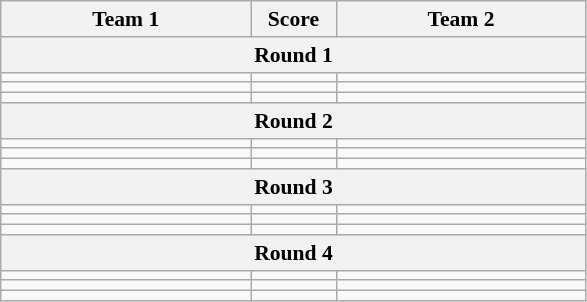<table class="wikitable" style="text-align: center; font-size:90% ">
<tr>
<th align="right" width="160">Team 1</th>
<th width="50">Score</th>
<th align="left" width="160">Team 2</th>
</tr>
<tr>
<th colspan=3>Round 1</th>
</tr>
<tr>
<td align=right></td>
<td align=center></td>
<td align=left></td>
</tr>
<tr>
<td align=right></td>
<td align=center></td>
<td align=left></td>
</tr>
<tr>
<td align=right></td>
<td align=center></td>
<td align=left></td>
</tr>
<tr>
<th colspan=3>Round 2</th>
</tr>
<tr>
<td align=right></td>
<td align=center></td>
<td align=left></td>
</tr>
<tr>
<td align=right></td>
<td align=center></td>
<td align=left></td>
</tr>
<tr>
<td align=right></td>
<td align=center></td>
<td align=left></td>
</tr>
<tr>
<th colspan=3>Round 3</th>
</tr>
<tr>
<td align=right></td>
<td align=center> </td>
<td align=left></td>
</tr>
<tr>
<td align=right></td>
<td align=center></td>
<td align=left></td>
</tr>
<tr>
<td align=right></td>
<td align=center></td>
<td align=left></td>
</tr>
<tr>
<th colspan=3>Round 4</th>
</tr>
<tr>
<td align=right></td>
<td align=center></td>
<td align=left></td>
</tr>
<tr>
<td align=right></td>
<td align=center></td>
<td align=left></td>
</tr>
<tr>
<td align=right></td>
<td align=center></td>
<td align=left></td>
</tr>
</table>
